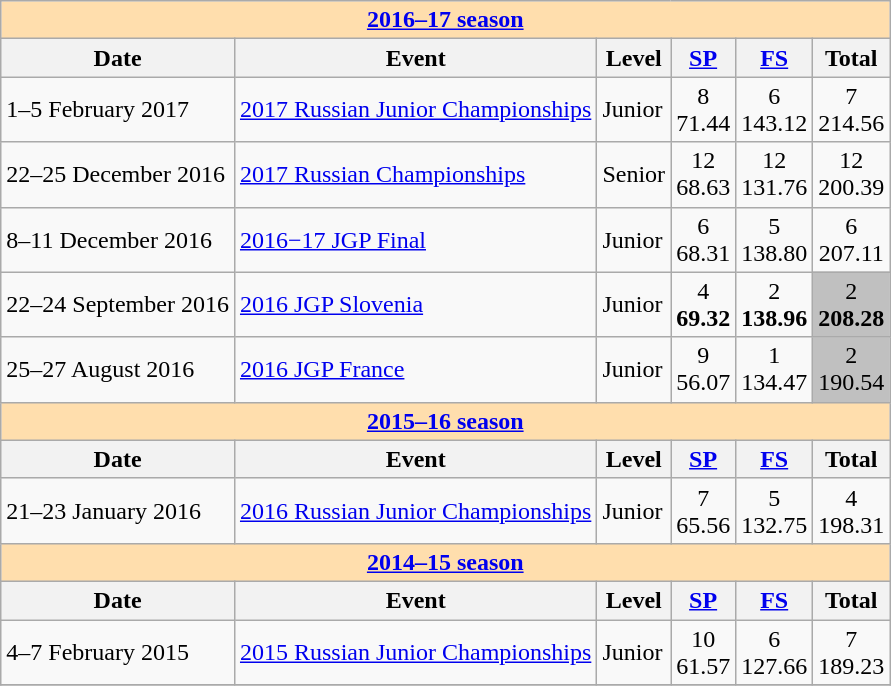<table class="wikitable">
<tr>
<td style="background-color: #ffdead; " colspan=6 align=center><a href='#'><strong>2016–17 season</strong></a></td>
</tr>
<tr>
<th>Date</th>
<th>Event</th>
<th>Level</th>
<th><a href='#'>SP</a></th>
<th><a href='#'>FS</a></th>
<th>Total</th>
</tr>
<tr>
<td>1–5 February 2017</td>
<td><a href='#'>2017 Russian Junior Championships</a></td>
<td>Junior</td>
<td align=center>8 <br> 71.44</td>
<td align=center>6 <br> 143.12</td>
<td align=center>7 <br> 214.56</td>
</tr>
<tr>
<td>22–25 December 2016</td>
<td><a href='#'>2017 Russian Championships</a></td>
<td>Senior</td>
<td align=center>12 <br> 68.63</td>
<td align=center>12 <br> 131.76</td>
<td align=center>12 <br> 200.39</td>
</tr>
<tr>
<td>8–11 December 2016</td>
<td><a href='#'>2016−17 JGP Final</a></td>
<td>Junior</td>
<td align=center>6 <br> 68.31</td>
<td align=center>5 <br> 138.80</td>
<td align=center>6 <br> 207.11</td>
</tr>
<tr>
<td>22–24 September 2016</td>
<td><a href='#'>2016 JGP Slovenia</a></td>
<td>Junior</td>
<td align=center>4 <br> <strong>69.32</strong></td>
<td align=center>2 <br> <strong>138.96</strong></td>
<td align=center bgcolor=silver>2 <br> <strong>208.28</strong></td>
</tr>
<tr>
<td>25–27 August 2016</td>
<td><a href='#'>2016 JGP France</a></td>
<td>Junior</td>
<td align=center>9 <br> 56.07</td>
<td align=center>1 <br> 134.47</td>
<td align=center bgcolor=silver>2 <br> 190.54</td>
</tr>
<tr>
<td style="background-color: #ffdead; " colspan=6 align=center><a href='#'><strong>2015–16 season</strong></a></td>
</tr>
<tr>
<th>Date</th>
<th>Event</th>
<th>Level</th>
<th><a href='#'>SP</a></th>
<th><a href='#'>FS</a></th>
<th>Total</th>
</tr>
<tr>
<td>21–23 January 2016</td>
<td><a href='#'>2016 Russian Junior Championships</a></td>
<td>Junior</td>
<td align=center>7 <br> 65.56</td>
<td align=center>5 <br> 132.75</td>
<td align=center>4 <br> 198.31</td>
</tr>
<tr>
<td style="background-color: #ffdead; " colspan=6 align=center><a href='#'><strong>2014–15 season</strong></a></td>
</tr>
<tr>
<th>Date</th>
<th>Event</th>
<th>Level</th>
<th><a href='#'>SP</a></th>
<th><a href='#'>FS</a></th>
<th>Total</th>
</tr>
<tr>
<td>4–7 February 2015</td>
<td><a href='#'>2015 Russian Junior Championships</a></td>
<td>Junior</td>
<td align=center>10 <br> 61.57</td>
<td align=center>6 <br> 127.66</td>
<td align=center>7 <br> 189.23</td>
</tr>
<tr>
</tr>
</table>
